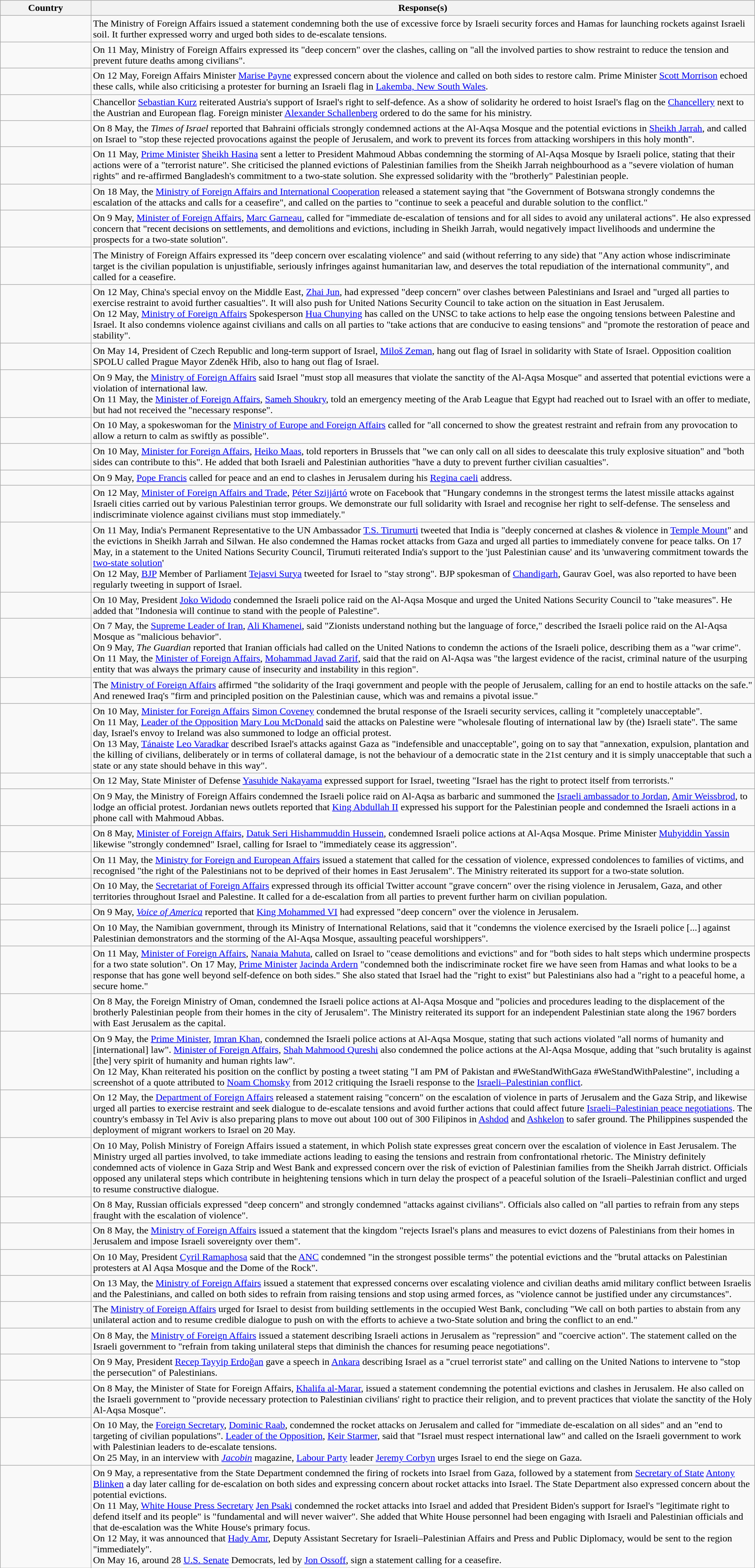<table class="wikitable">
<tr>
<th style="width: 12%;">Country</th>
<th>Response(s)</th>
</tr>
<tr>
<td></td>
<td>The Ministry of Foreign Affairs issued a statement condemning both the use of excessive force by Israeli security forces and Hamas for launching rockets against Israeli soil. It further expressed worry and urged both sides to de-escalate tensions.</td>
</tr>
<tr>
<td></td>
<td>On 11 May, Ministry of Foreign Affairs expressed its "deep concern" over the clashes, calling on "all the involved parties to show restraint to reduce the tension and prevent future deaths among civilians".</td>
</tr>
<tr>
<td></td>
<td>On 12 May, Foreign Affairs Minister <a href='#'>Marise Payne</a> expressed concern about the violence and called on both sides to restore calm. Prime Minister <a href='#'>Scott Morrison</a> echoed these calls, while also criticising a protester for burning an Israeli flag in <a href='#'>Lakemba, New South Wales</a>.</td>
</tr>
<tr>
<td></td>
<td>Chancellor <a href='#'>Sebastian Kurz</a> reiterated Austria's support of Israel's right to self-defence. As a show of solidarity he ordered to hoist Israel's flag on the <a href='#'>Chancellery</a> next to the Austrian and European flag. Foreign minister <a href='#'>Alexander Schallenberg</a> ordered to do the same for his ministry.</td>
</tr>
<tr>
<td></td>
<td>On 8 May, the <em>Times of Israel</em> reported that Bahraini officials strongly condemned actions at the Al-Aqsa Mosque and the potential evictions in <a href='#'>Sheikh Jarrah</a>, and called on Israel to "stop these rejected provocations against the people of Jerusalem, and work to prevent its forces from attacking worshipers in this holy month".</td>
</tr>
<tr>
<td></td>
<td>On 11 May, <a href='#'>Prime Minister</a> <a href='#'>Sheikh Hasina</a> sent a letter to President Mahmoud Abbas condemning the storming of Al-Aqsa Mosque by Israeli police, stating that their actions were of a "terrorist nature". She criticised the planned evictions of Palestinian families from the Sheikh Jarrah neighbourhood as a "severe violation of human rights" and re-affirmed Bangladesh's commitment to a two-state solution. She expressed solidarity with the "brotherly" Palestinian people.</td>
</tr>
<tr>
<td></td>
<td>On 18 May, the <a href='#'>Ministry of Foreign Affairs and International Cooperation</a> released a statement saying that "the Government of Botswana strongly condemns the escalation of the attacks and calls for a ceasefire", and called on the parties to "continue to seek a peaceful and durable solution to the conflict."</td>
</tr>
<tr>
<td></td>
<td>On 9 May, <a href='#'>Minister of Foreign Affairs</a>, <a href='#'>Marc Garneau</a>, called for "immediate de-escalation of tensions and for all sides to avoid any unilateral actions". He also expressed concern that "recent decisions on settlements, and demolitions and evictions, including in Sheikh Jarrah, would negatively impact livelihoods and undermine the prospects for a two-state solution".</td>
</tr>
<tr>
<td></td>
<td>The Ministry of Foreign Affairs expressed its "deep concern over escalating violence" and said (without referring to any side) that "Any action whose indiscriminate target is the civilian population is unjustifiable, seriously infringes against humanitarian law, and deserves the total repudiation of the international community", and called for a ceasefire.</td>
</tr>
<tr>
<td></td>
<td>On 12 May, China's special envoy on the Middle East, <a href='#'>Zhai Jun</a>, had expressed "deep concern" over clashes between Palestinians and Israel and "urged all parties to exercise restraint to avoid further casualties". It will also push for United Nations Security Council to take action on the situation in East Jerusalem.<br>On 12 May, <a href='#'>Ministry of Foreign Affairs</a> Spokesperson <a href='#'>Hua Chunying</a> has called on the UNSC to take actions to help ease the ongoing tensions between Palestine and Israel. It also condemns violence against civilians and calls on all parties to "take actions that are conducive to easing tensions" and "promote the restoration of peace and stability".</td>
</tr>
<tr>
<td></td>
<td>On May 14, President of Czech Republic and long-term support of Israel, <a href='#'>Miloš Zeman</a>, hang out flag of Israel in solidarity with State of Israel. Opposition coalition SPOLU called Prague Mayor Zdeněk Hřib, also to hang out flag of Israel.</td>
</tr>
<tr>
<td></td>
<td>On 9 May, the <a href='#'>Ministry of Foreign Affairs</a> said Israel "must stop all measures that violate the sanctity of the Al-Aqsa Mosque" and asserted that potential evictions were a violation of international law.<br>On 11 May, the <a href='#'>Minister of Foreign Affairs</a>, <a href='#'>Sameh Shoukry</a>, told an emergency meeting of the Arab League that Egypt had reached out to Israel with an offer to mediate, but had not received the "necessary response".</td>
</tr>
<tr>
<td></td>
<td>On 10 May, a spokeswoman for the <a href='#'>Ministry of Europe and Foreign Affairs</a> called for "all concerned to show the greatest restraint and refrain from any provocation to allow a return to calm as swiftly as possible".</td>
</tr>
<tr>
<td></td>
<td>On 10 May, <a href='#'>Minister for Foreign Affairs</a>, <a href='#'>Heiko Maas</a>, told reporters in Brussels that "we can only call on all sides to deescalate this truly explosive situation" and "both sides can contribute to this". He added that both Israeli and Palestinian authorities "have a duty to prevent further civilian casualties".</td>
</tr>
<tr>
<td></td>
<td>On 9 May, <a href='#'>Pope Francis</a> called for peace and an end to clashes in Jerusalem during his <a href='#'>Regina caeli</a> address.</td>
</tr>
<tr>
<td></td>
<td>On 12 May, <a href='#'>Minister of Foreign Affairs and Trade</a>, <a href='#'>Péter Szijjártó</a> wrote on Facebook that "Hungary condemns in the strongest terms the latest missile attacks against Israeli cities carried out by various Palestinian terror groups. We demonstrate our full solidarity with Israel and recognise her right to self-defense. The senseless and indiscriminate violence against civilians must stop immediately."</td>
</tr>
<tr>
<td></td>
<td>On 11 May, India's Permanent Representative to the UN Ambassador <a href='#'>T.S. Tirumurti</a> tweeted that India is "deeply concerned at clashes & violence in <a href='#'>Temple Mount</a>" and the evictions in Sheikh Jarrah and Silwan. He also condemned the Hamas rocket attacks from Gaza and urged all parties to immediately convene for peace talks. On 17 May, in a statement to the United Nations Security Council, Tirumuti reiterated India's support to the 'just Palestinian cause' and its 'unwavering commitment towards the <a href='#'>two-state solution</a>' <br>On 12 May, <a href='#'>BJP</a> Member of Parliament <a href='#'>Tejasvi Surya</a> tweeted for Israel to "stay strong". BJP spokesman of <a href='#'>Chandigarh</a>, Gaurav Goel, was also reported to have been regularly tweeting in support of Israel.</td>
</tr>
<tr>
<td></td>
<td>On 10 May, President <a href='#'>Joko Widodo</a> condemned the Israeli police raid on the Al-Aqsa Mosque and urged the United Nations Security Council to "take measures". He added that "Indonesia will continue to stand with the people of Palestine".</td>
</tr>
<tr>
<td></td>
<td>On 7 May, the <a href='#'>Supreme Leader of Iran</a>, <a href='#'>Ali Khamenei</a>, said "Zionists understand nothing but the language of force," described the Israeli police raid on the Al-Aqsa Mosque as "malicious behavior".<br>On 9 May, <em>The Guardian</em> reported that Iranian officials had called on the United Nations to condemn the actions of the Israeli police, describing them as a "war crime".<br>On 11 May, the <a href='#'>Minister of Foreign Affairs</a>, <a href='#'>Mohammad Javad Zarif</a>, said that the raid on Al-Aqsa was "the largest evidence of the racist, criminal nature of the usurping entity that was always the primary cause of insecurity and instability in this region".</td>
</tr>
<tr>
<td></td>
<td>The <a href='#'>Ministry of Foreign Affairs</a> affirmed "the solidarity of the Iraqi government and people with the people of Jerusalem, calling for an end to hostile attacks on the safe." And renewed Iraq's "firm and principled position on the Palestinian cause, which was and remains a pivotal issue."</td>
</tr>
<tr>
<td></td>
<td>On 10 May, <a href='#'>Minister for Foreign Affairs</a> <a href='#'>Simon Coveney</a> condemned the brutal response of the Israeli security services, calling it "completely unacceptable".<br>On 11 May, <a href='#'>Leader of the Opposition</a> <a href='#'>Mary Lou McDonald</a> said the attacks on Palestine were "wholesale flouting of international law by (the) Israeli state". The same day, Israel's envoy to Ireland was also summoned to lodge an official protest.<br>On 13 May, <a href='#'>Tánaiste</a> <a href='#'>Leo Varadkar</a> described Israel's attacks against Gaza as "indefensible and unacceptable", going on to say that "annexation, expulsion, plantation and the killing of civilians, deliberately or in terms of collateral damage, is not the behaviour of a democratic state in the 21st century and it is simply unacceptable that such a state or any state should behave in this way".</td>
</tr>
<tr>
<td></td>
<td>On 12 May, State Minister of Defense <a href='#'>Yasuhide Nakayama</a> expressed support for Israel, tweeting "Israel has the right to protect itself from terrorists."</td>
</tr>
<tr>
<td></td>
<td>On 9 May, the Ministry of Foreign Affairs condemned the Israeli police raid on Al-Aqsa as barbaric and summoned the <a href='#'>Israeli ambassador to Jordan</a>, <a href='#'>Amir Weissbrod</a>, to lodge an official protest. Jordanian news outlets reported that <a href='#'>King Abdullah II</a> expressed his support for the Palestinian people and condemned the Israeli actions in a phone call with Mahmoud Abbas.</td>
</tr>
<tr>
<td></td>
<td>On 8 May, <a href='#'>Minister of Foreign Affairs</a>, <a href='#'>Datuk Seri Hishammuddin Hussein</a>, condemned Israeli police actions at Al-Aqsa Mosque. Prime Minister <a href='#'>Muhyiddin Yassin</a> likewise "strongly condemned" Israel, calling for Israel to "immediately cease its aggression".</td>
</tr>
<tr>
<td></td>
<td>On 11 May, the <a href='#'>Ministry for Foreign and European Affairs</a> issued a statement that called for the cessation of violence, expressed condolences to families of victims, and recognised "the right of the Palestinians not to be deprived of their homes in East Jerusalem". The Ministry reiterated its support for a two-state solution.</td>
</tr>
<tr>
<td></td>
<td>On 10 May, the <a href='#'>Secretariat of Foreign Affairs</a> expressed through its official Twitter account "grave concern" over the rising violence in Jerusalem, Gaza, and other territories throughout Israel and Palestine. It called for a de-escalation from all parties to prevent further harm on civilian population.</td>
</tr>
<tr>
<td></td>
<td>On 9 May, <em><a href='#'>Voice of America</a></em> reported that <a href='#'>King Mohammed VI</a> had expressed "deep concern" over the violence in Jerusalem.</td>
</tr>
<tr>
<td></td>
<td>On 10 May, the Namibian government, through its Ministry of International Relations, said that it "condemns the violence exercised by the Israeli police [...] against Palestinian demonstrators and the storming of the Al-Aqsa Mosque, assaulting peaceful worshippers".</td>
</tr>
<tr>
<td></td>
<td>On 11 May, <a href='#'>Minister of Foreign Affairs</a>, <a href='#'>Nanaia Mahuta</a>, called on Israel to "cease demolitions and evictions" and for "both sides to halt steps which undermine prospects for a two state solution". On 17 May, <a href='#'>Prime Minister</a> <a href='#'>Jacinda Ardern</a> "condemned both the indiscriminate rocket fire we have seen from Hamas and what looks to be a response that has gone well beyond self-defence on both sides." She also stated that Israel had the "right to exist" but Palestinians also had a "right to a peaceful home, a secure home."</td>
</tr>
<tr>
<td></td>
<td>On 8 May, the Foreign Ministry of Oman, condemned the Israeli police actions at Al-Aqsa Mosque and "policies and procedures leading to the displacement of the brotherly Palestinian people from their homes in the city of Jerusalem". The Ministry reiterated its support for an independent Palestinian state along the 1967 borders with East Jerusalem as the capital.</td>
</tr>
<tr>
<td></td>
<td>On 9 May, the <a href='#'>Prime Minister</a>, <a href='#'>Imran Khan</a>, condemned the Israeli police actions at Al-Aqsa Mosque, stating that such actions violated "all norms of humanity and [international] law". <a href='#'>Minister of Foreign Affairs</a>, <a href='#'>Shah Mahmood Qureshi</a> also condemned the police actions at the Al-Aqsa Mosque, adding that "such brutality is against [the] very spirit of humanity and human rights law".<br>On 12 May, Khan reiterated his position on the conflict by posting a tweet stating "I am PM of Pakistan and #WeStandWithGaza  #WeStandWithPalestine", including a screenshot of a quote attributed to <a href='#'>Noam Chomsky</a> from 2012 critiquing the Israeli response to the <a href='#'>Israeli–Palestinian conflict</a>.</td>
</tr>
<tr>
<td></td>
<td>On 12 May, the <a href='#'>Department of Foreign Affairs</a> released a statement raising "concern" on the escalation of violence in parts of Jerusalem and the Gaza Strip, and likewise urged all parties to exercise restraint and seek dialogue to de-escalate tensions and avoid further actions that could affect future <a href='#'>Israeli–Palestinian peace negotiations</a>. The country's embassy in Tel Aviv is also preparing plans to move out about 100 out of 300 Filipinos in <a href='#'>Ashdod</a> and <a href='#'>Ashkelon</a> to safer ground. The Philippines suspended the deployment of migrant workers to Israel on 20 May.</td>
</tr>
<tr>
<td></td>
<td>On 10 May, Polish Ministry of Foreign Affairs issued a statement, in which Polish state expresses great concern over the escalation of violence in East Jerusalem. The Ministry urged all parties involved, to take immediate actions leading to easing the tensions and restrain from confrontational rhetoric. The Ministry definitely condemned acts of violence in Gaza Strip and West Bank and expressed concern over the risk of eviction of Palestinian families from the Sheikh Jarrah district. Officials opposed any unilateral steps which contribute in heightening tensions which in turn delay the prospect of a peaceful solution of the Israeli–Palestinian conflict and urged to resume constructive dialogue.</td>
</tr>
<tr>
<td></td>
<td>On 8 May, Russian officials expressed "deep concern" and strongly condemned "attacks against civilians". Officials also called on "all parties to refrain from any steps fraught with the escalation of violence".</td>
</tr>
<tr>
<td></td>
<td>On 8 May, the <a href='#'>Ministry of Foreign Affairs</a> issued a statement that the kingdom "rejects Israel's plans and measures to evict dozens of Palestinians from their homes in Jerusalem and impose Israeli sovereignty over them".</td>
</tr>
<tr>
<td></td>
<td>On 10 May, President <a href='#'>Cyril Ramaphosa</a> said that the <a href='#'>ANC</a> condemned "in the strongest possible terms" the potential evictions and the "brutal attacks on Palestinian protesters at Al Aqsa Mosque and the Dome of the Rock".</td>
</tr>
<tr>
<td></td>
<td>On 13 May, the <a href='#'>Ministry of Foreign Affairs</a> issued a statement that expressed concerns over escalating violence and civilian deaths amid military conflict between Israelis and the Palestinians, and called on both sides to refrain from raising tensions and stop using armed forces, as "violence cannot be justified under any circumstances".</td>
</tr>
<tr>
<td></td>
<td>The <a href='#'>Ministry of Foreign Affairs</a> urged for Israel to desist from building settlements in the occupied West Bank, concluding "We call on both parties to abstain from any unilateral action and to resume credible dialogue to push on with the efforts to achieve a two-State solution and bring the conflict to an end."</td>
</tr>
<tr>
<td></td>
<td>On 8 May, the <a href='#'>Ministry of Foreign Affairs</a> issued a statement describing Israeli actions in Jerusalem as "repression" and "coercive action". The statement called on the Israeli government to "refrain from taking unilateral steps that diminish the chances for resuming peace negotiations".</td>
</tr>
<tr>
<td></td>
<td>On 9 May, President <a href='#'>Recep Tayyip Erdoğan</a> gave a speech in <a href='#'>Ankara</a> describing Israel as a "cruel terrorist state" and calling on the United Nations to intervene to "stop the persecution" of Palestinians.</td>
</tr>
<tr>
<td></td>
<td>On 8 May, the Minister of State for Foreign Affairs, <a href='#'>Khalifa al-Marar</a>, issued a statement condemning the potential evictions and clashes in Jerusalem. He also called on the Israeli government to "provide necessary protection to Palestinian civilians' right to practice their religion, and to prevent practices that violate the sanctity of the Holy Al-Aqsa Mosque".</td>
</tr>
<tr>
<td></td>
<td>On 10 May, the <a href='#'>Foreign Secretary</a>, <a href='#'>Dominic Raab</a>, condemned the rocket attacks on Jerusalem and called for "immediate de-escalation on all sides" and an "end to targeting of civilian populations". <a href='#'>Leader of the Opposition</a>, <a href='#'>Keir Starmer</a>, said that "Israel must respect international law" and called on the Israeli government to work with Palestinian leaders to de-escalate tensions.<br>On 25 May, in an interview with <em><a href='#'>Jacobin</a></em> magazine, <a href='#'>Labour Party</a> leader <a href='#'>Jeremy Corbyn</a> urges Israel to end the siege on Gaza.</td>
</tr>
<tr>
<td></td>
<td>On 9 May, a representative from the State Department condemned the firing of rockets into Israel from Gaza, followed by a statement from <a href='#'>Secretary of State</a> <a href='#'>Antony Blinken</a> a day later calling for de-escalation on both sides and expressing concern about rocket attacks into Israel. The State Department also expressed concern about the potential evictions.<br>On 11 May, <a href='#'>White House Press Secretary</a> <a href='#'>Jen Psaki</a> condemned the rocket attacks into Israel and added that President Biden's support for Israel's "legitimate right to defend itself and its people" is "fundamental and will never waiver". She added that White House personnel had been engaging with Israeli and Palestinian officials and that de-escalation was the White House's primary focus.<br>On 12 May, it was announced that <a href='#'>Hady Amr</a>, Deputy Assistant Secretary for Israeli–Palestinian Affairs and Press and Public Diplomacy, would be sent to the region "immediately".<br>On May 16, around 28 <a href='#'>U.S. Senate</a> Democrats, led by <a href='#'>Jon Ossoff</a>, sign a statement calling for a ceasefire.</td>
</tr>
</table>
